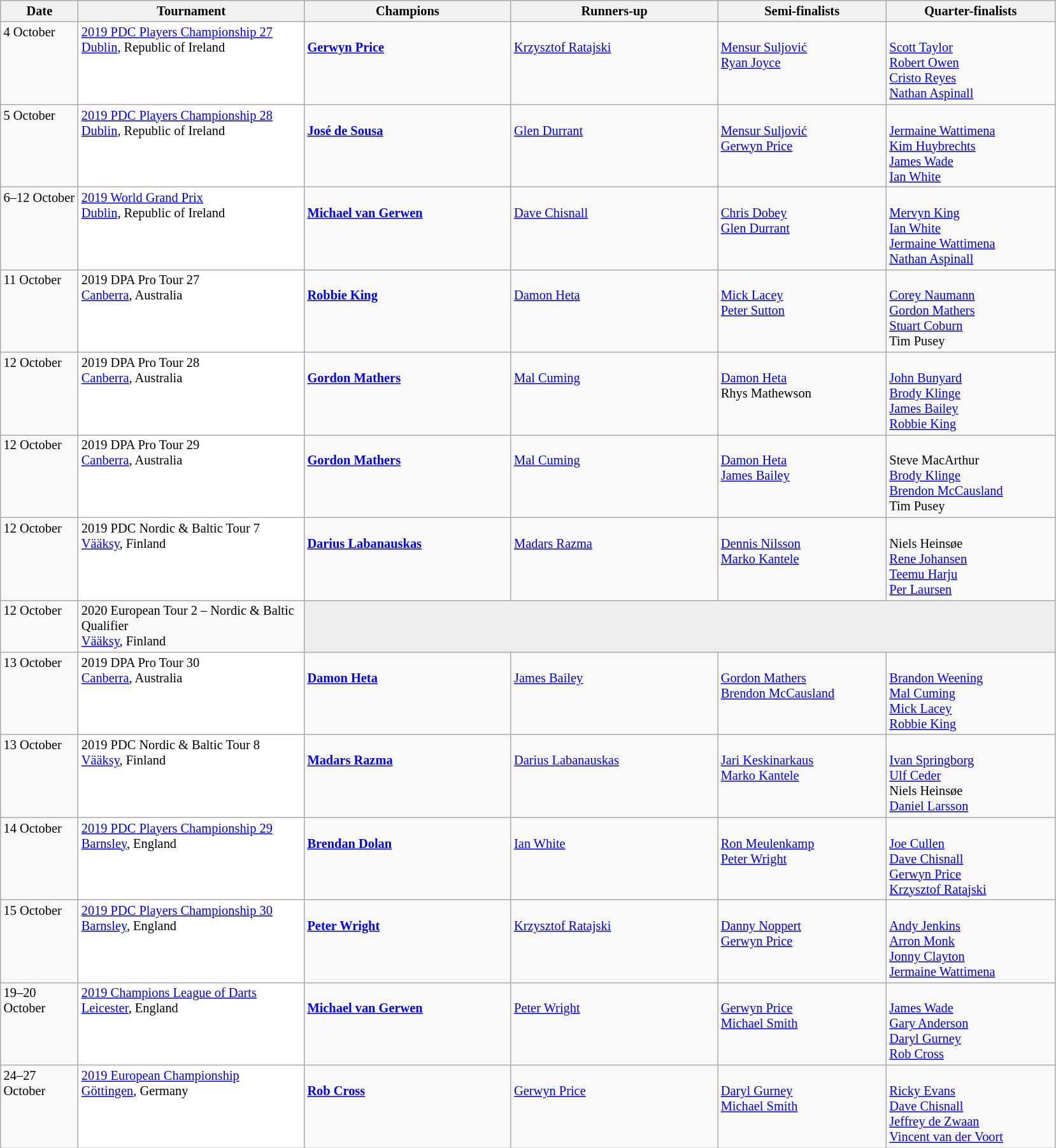<table class=wikitable style=font-size:85%>
<tr>
<th width=75>Date</th>
<th width=230>Tournament</th>
<th width=210>Champions</th>
<th width=210>Runners-up</th>
<th width=170>Semi-finalists</th>
<th width=170>Quarter-finalists</th>
</tr>
<tr valign="top">
<td>4 October</td>
<td bgcolor="#ffffff"><a href='#'>2019 PDC Players Championship 27</a><br><a href='#'>Dublin</a>, Republic of Ireland</td>
<td><br> <strong><a href='#'>Gerwyn Price</a></strong></td>
<td><br> <a href='#'>Krzysztof Ratajski</a></td>
<td><br> <a href='#'>Mensur Suljović</a> <br>
 <a href='#'>Ryan Joyce</a></td>
<td><br> <a href='#'>Scott Taylor</a> <br>
 <a href='#'>Robert Owen</a> <br>
 <a href='#'>Cristo Reyes</a> <br>
 <a href='#'>Nathan Aspinall</a></td>
</tr>
<tr valign="top">
<td>5 October</td>
<td bgcolor="#ffffff"><a href='#'>2019 PDC Players Championship 28</a><br><a href='#'>Dublin</a>, Republic of Ireland</td>
<td><br> <strong><a href='#'>José de Sousa</a></strong></td>
<td><br> <a href='#'>Glen Durrant</a></td>
<td><br> <a href='#'>Mensur Suljović</a>  <br>
 <a href='#'>Gerwyn Price</a></td>
<td><br> <a href='#'>Jermaine Wattimena</a> <br>
 <a href='#'>Kim Huybrechts</a> <br>
 <a href='#'>James Wade</a> <br>
 <a href='#'>Ian White</a></td>
</tr>
<tr valign="top">
<td>6–12 October</td>
<td bgcolor="#ffffff"><a href='#'>2019 World Grand Prix</a><br><a href='#'>Dublin</a>, Republic of Ireland</td>
<td><br> <strong><a href='#'>Michael van Gerwen</a></strong></td>
<td><br> <a href='#'>Dave Chisnall</a></td>
<td><br> <a href='#'>Chris Dobey</a> <br>
 <a href='#'>Glen Durrant</a></td>
<td><br> <a href='#'>Mervyn King</a> <br>
 <a href='#'>Ian White</a> <br>
 <a href='#'>Jermaine Wattimena</a> <br>
 <a href='#'>Nathan Aspinall</a></td>
</tr>
<tr valign="top">
<td>11 October</td>
<td bgcolor="#ffffff">2019 DPA Pro Tour 27<br><a href='#'>Canberra</a>, Australia</td>
<td><br> <strong><a href='#'>Robbie King</a></strong></td>
<td><br> <a href='#'>Damon Heta</a></td>
<td><br> <a href='#'>Mick Lacey</a> <br>
 <a href='#'>Peter Sutton</a></td>
<td><br> <a href='#'>Corey Naumann</a> <br>
 <a href='#'>Gordon Mathers</a> <br>
 <a href='#'>Stuart Coburn</a> <br>
 Tim Pusey</td>
</tr>
<tr valign="top">
<td>12 October</td>
<td bgcolor="#ffffff">2019 DPA Pro Tour 28<br><a href='#'>Canberra</a>, Australia</td>
<td><br> <strong><a href='#'>Gordon Mathers</a></strong></td>
<td><br> <a href='#'>Mal Cuming</a></td>
<td><br> <a href='#'>Damon Heta</a> <br>
 Rhys Mathewson</td>
<td><br> <a href='#'>John Bunyard</a> <br>
 <a href='#'>Brody Klinge</a> <br>
 <a href='#'>James Bailey</a> <br>
 <a href='#'>Robbie King</a></td>
</tr>
<tr valign="top">
<td>12 October</td>
<td bgcolor="#ffffff">2019 DPA Pro Tour 29<br><a href='#'>Canberra</a>, Australia</td>
<td><br> <strong><a href='#'>Gordon Mathers</a></strong></td>
<td><br> <a href='#'>Mal Cuming</a></td>
<td><br> <a href='#'>Damon Heta</a> <br>
 <a href='#'>James Bailey</a></td>
<td><br> Steve MacArthur <br>
 <a href='#'>Brody Klinge</a> <br>
 <a href='#'>Brendon McCausland</a> <br>
 Tim Pusey</td>
</tr>
<tr valign="top">
<td>12 October</td>
<td bgcolor="#ffffff">2019 PDC Nordic & Baltic Tour 7<br><a href='#'>Vääksy</a>, Finland</td>
<td><br> <strong><a href='#'>Darius Labanauskas</a></strong></td>
<td><br> <a href='#'>Madars Razma</a></td>
<td><br> <a href='#'>Dennis Nilsson</a> <br>
 <a href='#'>Marko Kantele</a></td>
<td><br> Niels Heinsøe <br>
 <a href='#'>Rene Johansen</a> <br>
 <a href='#'>Teemu Harju</a> <br>
 <a href='#'>Per Laursen</a></td>
</tr>
<tr valign="top">
<td rowspan=1>12 October</td>
<td>2020 European Tour 2 – Nordic & Baltic Qualifier <br><a href='#'>Vääksy</a>, Finland</td>
<td colspan=4 bgcolor="#ededed"></td>
</tr>
<tr valign="top">
<td>13 October</td>
<td bgcolor="#ffffff">2019 DPA Pro Tour 30<br><a href='#'>Canberra</a>, Australia</td>
<td><br> <strong><a href='#'>Damon Heta</a></strong></td>
<td><br> <a href='#'>James Bailey</a></td>
<td><br> <a href='#'>Gordon Mathers</a> <br>
 <a href='#'>Brendon McCausland</a></td>
<td><br> <a href='#'>Brandon Weening</a> <br>
 <a href='#'>Mal Cuming</a> <br>
 <a href='#'>Mick Lacey</a> <br>
 <a href='#'>Robbie King</a></td>
</tr>
<tr valign="top">
<td>13 October</td>
<td bgcolor="#ffffff">2019 PDC Nordic & Baltic Tour 8<br><a href='#'>Vääksy</a>, Finland</td>
<td><br> <strong><a href='#'>Madars Razma</a></strong></td>
<td><br> <a href='#'>Darius Labanauskas</a></td>
<td><br> <a href='#'>Jari Keskinarkaus</a>  <br>
 <a href='#'>Marko Kantele</a></td>
<td><br> <a href='#'>Ivan Springborg</a> <br>
 <a href='#'>Ulf Ceder</a> <br>
 Niels Heinsøe <br>
 <a href='#'>Daniel Larsson</a></td>
</tr>
<tr valign="top">
<td>14 October</td>
<td bgcolor="#ffffff"><a href='#'>2019 PDC Players Championship 29</a><br><a href='#'>Barnsley</a>, England</td>
<td><br> <strong><a href='#'>Brendan Dolan</a></strong></td>
<td><br> <a href='#'>Ian White</a></td>
<td><br> <a href='#'>Ron Meulenkamp</a>  <br>
 <a href='#'>Peter Wright</a></td>
<td><br> <a href='#'>Joe Cullen</a> <br>
 <a href='#'>Dave Chisnall</a> <br>
 <a href='#'>Gerwyn Price</a> <br>
 <a href='#'>Krzysztof Ratajski</a></td>
</tr>
<tr valign="top">
<td>15 October</td>
<td bgcolor="#ffffff"><a href='#'>2019 PDC Players Championship 30</a><br><a href='#'>Barnsley</a>, England</td>
<td><br> <strong><a href='#'>Peter Wright</a></strong></td>
<td><br> <a href='#'>Krzysztof Ratajski</a></td>
<td><br> <a href='#'>Danny Noppert</a> <br>
 <a href='#'>Gerwyn Price</a></td>
<td><br> <a href='#'>Andy Jenkins</a> <br>
 <a href='#'>Arron Monk</a> <br>
 <a href='#'>Jonny Clayton</a> <br>
 <a href='#'>Jermaine Wattimena</a></td>
</tr>
<tr valign="top">
<td>19–20 October</td>
<td bgcolor="#ffffff"><a href='#'>2019 Champions League of Darts</a><br><a href='#'>Leicester</a>, England</td>
<td><br> <strong><a href='#'>Michael van Gerwen</a></strong></td>
<td><br> <a href='#'>Peter Wright</a></td>
<td><br> <a href='#'>Gerwyn Price</a> <br>
 <a href='#'>Michael Smith</a></td>
<td><br> <a href='#'>James Wade</a> <br>
 <a href='#'>Gary Anderson</a> <br>
 <a href='#'>Daryl Gurney</a> <br>
 <a href='#'>Rob Cross</a></td>
</tr>
<tr valign="top">
<td>24–27 October</td>
<td bgcolor="#ffffff"><a href='#'>2019 European Championship</a><br><a href='#'>Göttingen</a>, Germany</td>
<td><br> <strong><a href='#'>Rob Cross</a></strong></td>
<td><br> <a href='#'>Gerwyn Price</a></td>
<td><br> <a href='#'>Daryl Gurney</a> <br>
 <a href='#'>Michael Smith</a></td>
<td><br> <a href='#'>Ricky Evans</a> <br>
 <a href='#'>Dave Chisnall</a> <br>
 <a href='#'>Jeffrey de Zwaan</a> <br>
 <a href='#'>Vincent van der Voort</a></td>
</tr>
</table>
